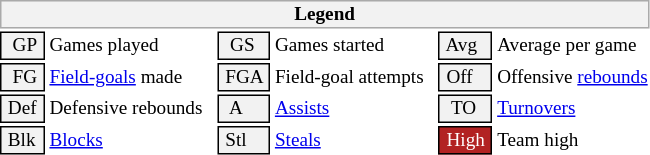<table class="toccolours" style="font-size: 80%; white-space: nowrap;">
<tr>
<th colspan="6" style="background-color: #F2F2F2; border: 1px solid #AAAAAA;">Legend</th>
</tr>
<tr>
<td style="background-color: #F2F2F2; border: 1px solid black;">  GP </td>
<td>Games played</td>
<td style="background-color: #F2F2F2; border: 1px solid black">  GS </td>
<td>Games started</td>
<td style="background-color: #F2F2F2; border: 1px solid black"> Avg </td>
<td>Average per game</td>
</tr>
<tr>
<td style="background-color: #F2F2F2; border: 1px solid black">  FG </td>
<td style="padding-right: 8px"><a href='#'>Field-goals</a> made</td>
<td style="background-color: #F2F2F2; border: 1px solid black"> FGA </td>
<td style="padding-right: 8px">Field-goal attempts</td>
<td style="background-color: #F2F2F2; border: 1px solid black;"> Off </td>
<td>Offensive <a href='#'>rebounds</a></td>
</tr>
<tr>
<td style="background-color: #F2F2F2; border: 1px solid black;"> Def </td>
<td style="padding-right: 8px">Defensive rebounds</td>
<td style="background-color: #F2F2F2; border: 1px solid black">  A </td>
<td style="padding-right: 8px"><a href='#'>Assists</a></td>
<td style="background-color: #F2F2F2; border: 1px solid black">  TO</td>
<td><a href='#'>Turnovers</a></td>
</tr>
<tr>
<td style="background-color: #F2F2F2; border: 1px solid black;"> Blk </td>
<td><a href='#'>Blocks</a></td>
<td style="background-color: #F2F2F2; border: 1px solid black"> Stl </td>
<td><a href='#'>Steals</a></td>
<td style="background:#B22222; color:#ffffff; border: 1px solid black"> High </td>
<td>Team high</td>
</tr>
<tr>
</tr>
</table>
